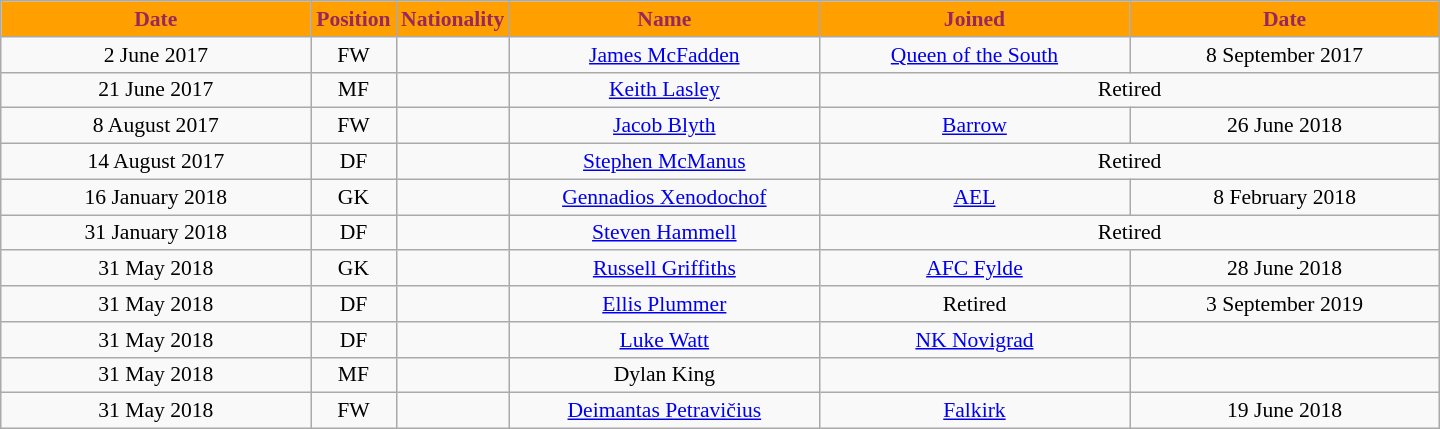<table class="wikitable"  style="text-align:center; font-size:90%; ">
<tr>
<th style="background:#ffa000; color:#98285c; width:200px;">Date</th>
<th style="background:#ffa000; color:#98285c; width:50px;">Position</th>
<th style="background:#ffa000; color:#98285c; width:50px;">Nationality</th>
<th style="background:#ffa000; color:#98285c; width:200px;">Name</th>
<th style="background:#ffa000; color:#98285c; width:200px;">Joined</th>
<th style="background:#ffa000; color:#98285c; width:200px;">Date</th>
</tr>
<tr>
<td>2 June 2017</td>
<td>FW</td>
<td></td>
<td><a href='#'>James McFadden</a></td>
<td><a href='#'>Queen of the South</a></td>
<td>8 September 2017</td>
</tr>
<tr>
<td>21 June 2017</td>
<td>MF</td>
<td></td>
<td><a href='#'>Keith Lasley</a></td>
<td colspan=2>Retired</td>
</tr>
<tr>
<td>8 August 2017</td>
<td>FW</td>
<td></td>
<td><a href='#'>Jacob Blyth</a></td>
<td><a href='#'>Barrow</a></td>
<td>26 June 2018</td>
</tr>
<tr>
<td>14 August 2017</td>
<td>DF</td>
<td></td>
<td><a href='#'>Stephen McManus</a></td>
<td colspan=2>Retired</td>
</tr>
<tr>
<td>16 January 2018</td>
<td>GK</td>
<td></td>
<td><a href='#'>Gennadios Xenodochof</a></td>
<td><a href='#'>AEL</a></td>
<td>8 February 2018</td>
</tr>
<tr>
<td>31 January 2018</td>
<td>DF</td>
<td></td>
<td><a href='#'>Steven Hammell</a></td>
<td colspan=2>Retired</td>
</tr>
<tr>
<td>31 May 2018</td>
<td>GK</td>
<td></td>
<td><a href='#'>Russell Griffiths</a></td>
<td><a href='#'>AFC Fylde</a></td>
<td>28 June 2018</td>
</tr>
<tr>
<td>31 May 2018</td>
<td>DF</td>
<td></td>
<td><a href='#'>Ellis Plummer</a></td>
<td>Retired</td>
<td>3 September 2019</td>
</tr>
<tr>
<td>31 May 2018</td>
<td>DF</td>
<td></td>
<td><a href='#'>Luke Watt</a></td>
<td><a href='#'>NK Novigrad</a></td>
<td></td>
</tr>
<tr>
<td>31 May 2018</td>
<td>MF</td>
<td></td>
<td>Dylan King</td>
<td></td>
<td></td>
</tr>
<tr>
<td>31 May 2018</td>
<td>FW</td>
<td></td>
<td><a href='#'>Deimantas Petravičius</a></td>
<td><a href='#'>Falkirk</a></td>
<td>19 June 2018</td>
</tr>
</table>
